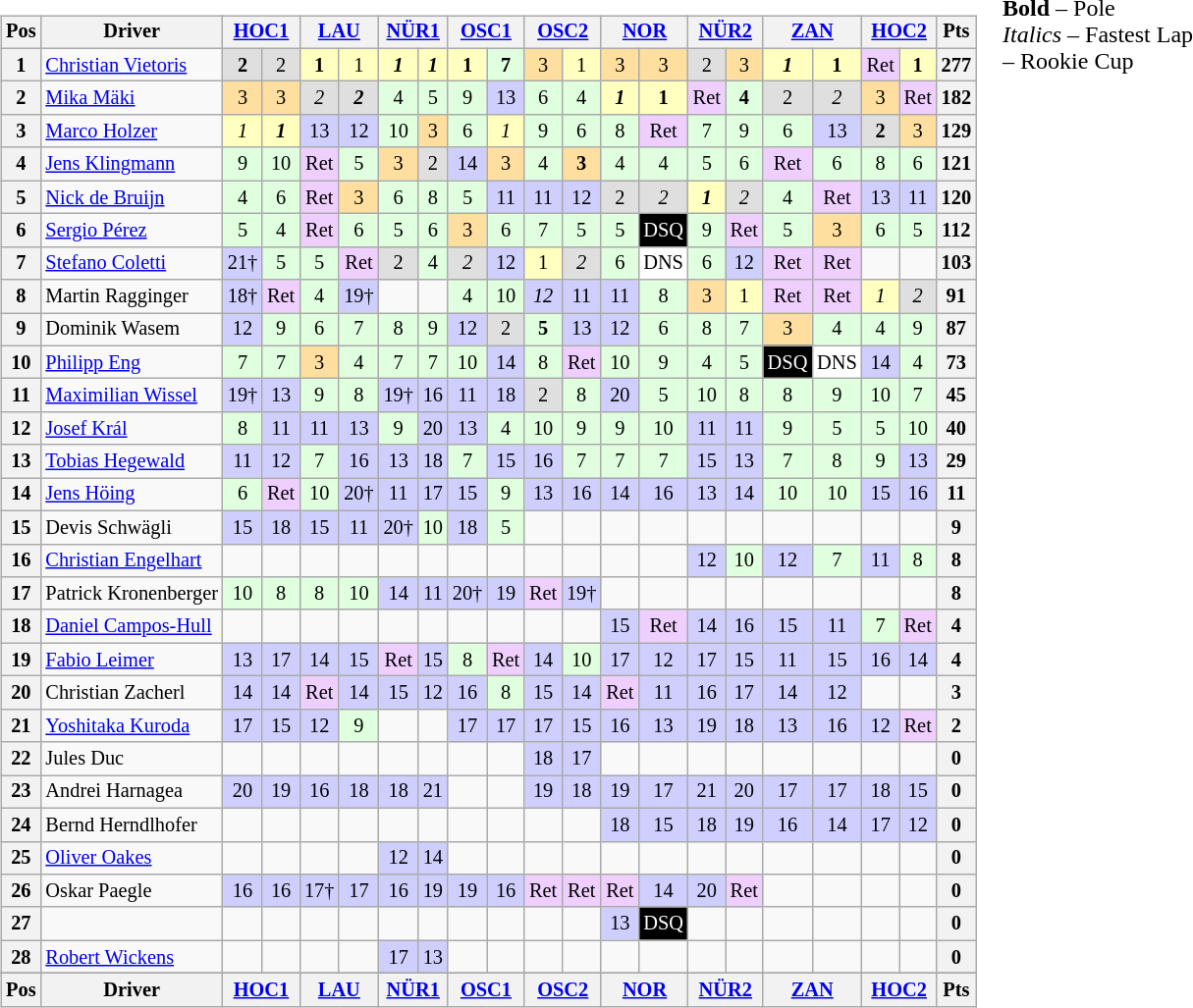<table>
<tr>
<td><br><table class="wikitable" style="font-size: 85%; text-align:center">
<tr valign="top">
<th valign="middle">Pos</th>
<th valign="middle">Driver</th>
<th colspan=2><a href='#'>HOC1</a><br></th>
<th colspan=2><a href='#'>LAU</a><br></th>
<th colspan=2><a href='#'>NÜR1</a><br></th>
<th colspan=2><a href='#'>OSC1</a><br></th>
<th colspan=2><a href='#'>OSC2</a><br></th>
<th colspan=2><a href='#'>NOR</a><br></th>
<th colspan=2><a href='#'>NÜR2</a><br></th>
<th colspan=2><a href='#'>ZAN</a><br></th>
<th colspan=2><a href='#'>HOC2</a><br></th>
<th valign="middle">Pts</th>
</tr>
<tr>
<th>1</th>
<td align=left> <a href='#'>Christian Vietoris</a></td>
<td style="background:#DFDFDF;"><strong>2</strong></td>
<td style="background:#DFDFDF;">2</td>
<td style="background:#ffffbf;"><strong>1</strong></td>
<td style="background:#ffffbf;">1</td>
<td style="background:#ffffbf;"><strong><em>1</em></strong></td>
<td style="background:#ffffbf;"><strong><em>1</em></strong></td>
<td style="background:#ffffbf;"><strong>1</strong></td>
<td style="background:#DFFFDF;"><strong>7</strong></td>
<td style="background:#ffdf9f;">3</td>
<td style="background:#ffffbf;">1</td>
<td style="background:#ffdf9f;">3</td>
<td style="background:#ffdf9f;">3</td>
<td style="background:#DFDFDF;">2</td>
<td style="background:#ffdf9f;">3</td>
<td style="background:#ffffbf;"><strong><em>1</em></strong></td>
<td style="background:#ffffbf;"><strong>1</strong></td>
<td style="background:#EFCFFF;">Ret</td>
<td style="background:#ffffbf;"><strong>1</strong></td>
<th>277</th>
</tr>
<tr>
<th>2</th>
<td align=left> <a href='#'>Mika Mäki</a></td>
<td style="background:#ffdf9f;">3</td>
<td style="background:#ffdf9f;">3</td>
<td style="background:#DFDFDF;"><em>2</em></td>
<td style="background:#DFDFDF;"><strong><em>2</em></strong></td>
<td style="background:#DFFFDF;">4</td>
<td style="background:#DFFFDF;">5</td>
<td style="background:#DFFFDF;">9</td>
<td style="background:#CFCFFF;">13</td>
<td style="background:#DFFFDF;">6</td>
<td style="background:#DFFFDF;">4</td>
<td style="background:#ffffbf;"><strong><em>1</em></strong></td>
<td style="background:#ffffbf;"><strong>1</strong></td>
<td style="background:#EFCFFF;">Ret</td>
<td style="background:#DFFFDF;"><strong>4</strong></td>
<td style="background:#DFDFDF;">2</td>
<td style="background:#DFDFDF;"><em>2</em></td>
<td style="background:#ffdf9f;">3</td>
<td style="background:#EFCFFF;">Ret</td>
<th>182</th>
</tr>
<tr>
<th>3</th>
<td align=left> <a href='#'>Marco Holzer</a></td>
<td style="background:#ffffbf;"><em>1</em></td>
<td style="background:#ffffbf;"><strong><em>1</em></strong></td>
<td style="background:#CFCFFF;">13</td>
<td style="background:#CFCFFF;">12</td>
<td style="background:#DFFFDF;">10</td>
<td style="background:#ffdf9f;">3</td>
<td style="background:#DFFFDF;">6</td>
<td style="background:#ffffbf;"><em>1</em></td>
<td style="background:#DFFFDF;">9</td>
<td style="background:#DFFFDF;">6</td>
<td style="background:#DFFFDF;">8</td>
<td style="background:#EFCFFF;">Ret</td>
<td style="background:#DFFFDF;">7</td>
<td style="background:#DFFFDF;">9</td>
<td style="background:#DFFFDF;">6</td>
<td style="background:#CFCFFF;">13</td>
<td style="background:#DFDFDF;"><strong>2</strong></td>
<td style="background:#ffdf9f;">3</td>
<th>129</th>
</tr>
<tr>
<th>4</th>
<td align=left> <a href='#'>Jens Klingmann</a></td>
<td style="background:#DFFFDF;">9</td>
<td style="background:#DFFFDF;">10</td>
<td style="background:#EFCFFF;">Ret</td>
<td style="background:#DFFFDF;">5</td>
<td style="background:#ffdf9f;">3</td>
<td style="background:#DFDFDF;">2</td>
<td style="background:#CFCFFF;">14</td>
<td style="background:#ffdf9f;">3</td>
<td style="background:#DFFFDF;">4</td>
<td style="background:#ffdf9f;"><strong>3</strong></td>
<td style="background:#DFFFDF;">4</td>
<td style="background:#DFFFDF;">4</td>
<td style="background:#DFFFDF;">5</td>
<td style="background:#DFFFDF;">6</td>
<td style="background:#EFCFFF;">Ret</td>
<td style="background:#DFFFDF;">6</td>
<td style="background:#DFFFDF;">8</td>
<td style="background:#DFFFDF;">6</td>
<th>121</th>
</tr>
<tr>
<th>5</th>
<td align=left> <a href='#'>Nick de Bruijn</a></td>
<td style="background:#DFFFDF;">4</td>
<td style="background:#DFFFDF;">6</td>
<td style="background:#EFCFFF;">Ret</td>
<td style="background:#ffdf9f;">3</td>
<td style="background:#DFFFDF;">6</td>
<td style="background:#DFFFDF;">8</td>
<td style="background:#DFFFDF;">5</td>
<td style="background:#CFCFFF;">11</td>
<td style="background:#CFCFFF;">11</td>
<td style="background:#CFCFFF;">12</td>
<td style="background:#DFDFDF;">2</td>
<td style="background:#DFDFDF;"><em>2</em></td>
<td style="background:#ffffbf;"><strong><em>1</em></strong></td>
<td style="background:#DFDFDF;"><em>2</em></td>
<td style="background:#DFFFDF;">4</td>
<td style="background:#EFCFFF;">Ret</td>
<td style="background:#CFCFFF;">13</td>
<td style="background:#CFCFFF;">11</td>
<th>120</th>
</tr>
<tr>
<th>6</th>
<td align=left> <a href='#'>Sergio Pérez</a></td>
<td style="background:#DFFFDF;">5</td>
<td style="background:#DFFFDF;">4</td>
<td style="background:#EFCFFF;">Ret</td>
<td style="background:#DFFFDF;">6</td>
<td style="background:#DFFFDF;">5</td>
<td style="background:#DFFFDF;">6</td>
<td style="background:#ffdf9f;">3</td>
<td style="background:#DFFFDF;">6</td>
<td style="background:#DFFFDF;">7</td>
<td style="background:#DFFFDF;">5</td>
<td style="background:#DFFFDF;">5</td>
<td style="background:#000000; color:white">DSQ</td>
<td style="background:#DFFFDF;">9</td>
<td style="background:#EFCFFF;">Ret</td>
<td style="background:#DFFFDF;">5</td>
<td style="background:#ffdf9f;">3</td>
<td style="background:#DFFFDF;">6</td>
<td style="background:#DFFFDF;">5</td>
<th>112</th>
</tr>
<tr>
<th>7</th>
<td align=left> <a href='#'>Stefano Coletti</a></td>
<td style="background:#CFCFFF;">21†</td>
<td style="background:#DFFFDF;">5</td>
<td style="background:#DFFFDF;">5</td>
<td style="background:#EFCFFF;">Ret</td>
<td style="background:#DFDFDF;">2</td>
<td style="background:#DFFFDF;">4</td>
<td style="background:#DFDFDF;"><em>2</em></td>
<td style="background:#CFCFFF;">12</td>
<td style="background:#ffffbf;">1</td>
<td style="background:#DFDFDF;"><em>2</em></td>
<td style="background:#DFFFDF;">6</td>
<td style="background:#FFFFFF;">DNS</td>
<td style="background:#DFFFDF;">6</td>
<td style="background:#CFCFFF;">12</td>
<td style="background:#EFCFFF;">Ret</td>
<td style="background:#EFCFFF;">Ret</td>
<td></td>
<td></td>
<th>103</th>
</tr>
<tr>
<th>8</th>
<td align=left> Martin Ragginger</td>
<td style="background:#CFCFFF;">18†</td>
<td style="background:#EFCFFF;">Ret</td>
<td style="background:#DFFFDF;">4</td>
<td style="background:#CFCFFF;">19†</td>
<td></td>
<td></td>
<td style="background:#DFFFDF;">4</td>
<td style="background:#DFFFDF;">10</td>
<td style="background:#CFCFFF;"><em>12</em></td>
<td style="background:#CFCFFF;">11</td>
<td style="background:#CFCFFF;">11</td>
<td style="background:#DFFFDF;">8</td>
<td style="background:#ffdf9f;">3</td>
<td style="background:#ffffbf;">1</td>
<td style="background:#EFCFFF;">Ret</td>
<td style="background:#EFCFFF;">Ret</td>
<td style="background:#ffffbf;"><em>1</em></td>
<td style="background:#DFDFDF;"><em>2</em></td>
<th>91</th>
</tr>
<tr>
<th>9</th>
<td align=left> Dominik Wasem</td>
<td style="background:#CFCFFF;">12</td>
<td style="background:#DFFFDF;">9</td>
<td style="background:#DFFFDF;">6</td>
<td style="background:#DFFFDF;">7</td>
<td style="background:#DFFFDF;">8</td>
<td style="background:#DFFFDF;">9</td>
<td style="background:#CFCFFF;">12</td>
<td style="background:#DFDFDF;">2</td>
<td style="background:#DFFFDF;"><strong>5</strong></td>
<td style="background:#CFCFFF;">13</td>
<td style="background:#CFCFFF;">12</td>
<td style="background:#DFFFDF;">6</td>
<td style="background:#DFFFDF;">8</td>
<td style="background:#DFFFDF;">7</td>
<td style="background:#ffdf9f;">3</td>
<td style="background:#DFFFDF;">4</td>
<td style="background:#DFFFDF;">4</td>
<td style="background:#DFFFDF;">9</td>
<th>87</th>
</tr>
<tr>
<th>10</th>
<td align=left> <a href='#'>Philipp Eng</a></td>
<td style="background:#DFFFDF;">7</td>
<td style="background:#DFFFDF;">7</td>
<td style="background:#ffdf9f;">3</td>
<td style="background:#DFFFDF;">4</td>
<td style="background:#DFFFDF;">7</td>
<td style="background:#DFFFDF;">7</td>
<td style="background:#DFFFDF;">10</td>
<td style="background:#CFCFFF;">14</td>
<td style="background:#DFFFDF;">8</td>
<td style="background:#EFCFFF;">Ret</td>
<td style="background:#DFFFDF;">10</td>
<td style="background:#DFFFDF;">9</td>
<td style="background:#DFFFDF;">4</td>
<td style="background:#DFFFDF;">5</td>
<td style="background:#000000; color:white">DSQ</td>
<td style="background:#FFFFFF;">DNS</td>
<td style="background:#CFCFFF;">14</td>
<td style="background:#DFFFDF;">4</td>
<th>73</th>
</tr>
<tr>
<th>11</th>
<td align=left> <a href='#'>Maximilian Wissel</a></td>
<td style="background:#CFCFFF;">19†</td>
<td style="background:#CFCFFF;">13</td>
<td style="background:#DFFFDF;">9</td>
<td style="background:#DFFFDF;">8</td>
<td style="background:#CFCFFF;">19†</td>
<td style="background:#CFCFFF;">16</td>
<td style="background:#CFCFFF;">11</td>
<td style="background:#CFCFFF;">18</td>
<td style="background:#DFDFDF;">2</td>
<td style="background:#DFFFDF;">8</td>
<td style="background:#CFCFFF;">20</td>
<td style="background:#DFFFDF;">5</td>
<td style="background:#DFFFDF;">10</td>
<td style="background:#DFFFDF;">8</td>
<td style="background:#DFFFDF;">8</td>
<td style="background:#DFFFDF;">9</td>
<td style="background:#DFFFDF;">10</td>
<td style="background:#DFFFDF;">7</td>
<th>45</th>
</tr>
<tr>
<th>12</th>
<td align=left> <a href='#'>Josef Král</a></td>
<td style="background:#DFFFDF;">8</td>
<td style="background:#CFCFFF;">11</td>
<td style="background:#CFCFFF;">11</td>
<td style="background:#CFCFFF;">13</td>
<td style="background:#DFFFDF;">9</td>
<td style="background:#CFCFFF;">20</td>
<td style="background:#CFCFFF;">13</td>
<td style="background:#DFFFDF;">4</td>
<td style="background:#DFFFDF;">10</td>
<td style="background:#DFFFDF;">9</td>
<td style="background:#DFFFDF;">9</td>
<td style="background:#DFFFDF;">10</td>
<td style="background:#CFCFFF;">11</td>
<td style="background:#CFCFFF;">11</td>
<td style="background:#DFFFDF;">9</td>
<td style="background:#DFFFDF;">5</td>
<td style="background:#DFFFDF;">5</td>
<td style="background:#DFFFDF;">10</td>
<th>40</th>
</tr>
<tr>
<th>13</th>
<td align=left> <a href='#'>Tobias Hegewald</a></td>
<td style="background:#CFCFFF;">11</td>
<td style="background:#CFCFFF;">12</td>
<td style="background:#DFFFDF;">7</td>
<td style="background:#CFCFFF;">16</td>
<td style="background:#CFCFFF;">13</td>
<td style="background:#CFCFFF;">18</td>
<td style="background:#DFFFDF;">7</td>
<td style="background:#CFCFFF;">15</td>
<td style="background:#CFCFFF;">16</td>
<td style="background:#DFFFDF;">7</td>
<td style="background:#DFFFDF;">7</td>
<td style="background:#DFFFDF;">7</td>
<td style="background:#CFCFFF;">15</td>
<td style="background:#CFCFFF;">13</td>
<td style="background:#DFFFDF;">7</td>
<td style="background:#DFFFDF;">8</td>
<td style="background:#DFFFDF;">9</td>
<td style="background:#CFCFFF;">13</td>
<th>29</th>
</tr>
<tr>
<th>14</th>
<td align=left> <a href='#'>Jens Höing</a></td>
<td style="background:#DFFFDF;">6</td>
<td style="background:#EFCFFF;">Ret</td>
<td style="background:#DFFFDF;">10</td>
<td style="background:#CFCFFF;">20†</td>
<td style="background:#CFCFFF;">11</td>
<td style="background:#CFCFFF;">17</td>
<td style="background:#CFCFFF;">15</td>
<td style="background:#DFFFDF;">9</td>
<td style="background:#CFCFFF;">13</td>
<td style="background:#CFCFFF;">16</td>
<td style="background:#CFCFFF;">14</td>
<td style="background:#CFCFFF;">16</td>
<td style="background:#CFCFFF;">13</td>
<td style="background:#CFCFFF;">14</td>
<td style="background:#DFFFDF;">10</td>
<td style="background:#DFFFDF;">10</td>
<td style="background:#CFCFFF;">15</td>
<td style="background:#CFCFFF;">16</td>
<th>11</th>
</tr>
<tr>
<th>15</th>
<td align=left> Devis Schwägli</td>
<td style="background:#CFCFFF;">15</td>
<td style="background:#CFCFFF;">18</td>
<td style="background:#CFCFFF;">15</td>
<td style="background:#CFCFFF;">11</td>
<td style="background:#CFCFFF;">20†</td>
<td style="background:#DFFFDF;">10</td>
<td style="background:#CFCFFF;">18</td>
<td style="background:#DFFFDF;">5</td>
<td></td>
<td></td>
<td></td>
<td></td>
<td></td>
<td></td>
<td></td>
<td></td>
<td></td>
<td></td>
<th>9</th>
</tr>
<tr>
<th>16</th>
<td align=left> <a href='#'>Christian Engelhart</a></td>
<td></td>
<td></td>
<td></td>
<td></td>
<td></td>
<td></td>
<td></td>
<td></td>
<td></td>
<td></td>
<td></td>
<td></td>
<td style="background:#CFCFFF;">12</td>
<td style="background:#DFFFDF;">10</td>
<td style="background:#CFCFFF;">12</td>
<td style="background:#DFFFDF;">7</td>
<td style="background:#CFCFFF;">11</td>
<td style="background:#DFFFDF;">8</td>
<th>8</th>
</tr>
<tr>
<th>17</th>
<td align=left> Patrick Kronenberger</td>
<td style="background:#DFFFDF;">10</td>
<td style="background:#DFFFDF;">8</td>
<td style="background:#DFFFDF;">8</td>
<td style="background:#DFFFDF;">10</td>
<td style="background:#CFCFFF;">14</td>
<td style="background:#CFCFFF;">11</td>
<td style="background:#CFCFFF;">20†</td>
<td style="background:#CFCFFF;">19</td>
<td style="background:#EFCFFF;">Ret</td>
<td style="background:#CFCFFF;">19†</td>
<td></td>
<td></td>
<td></td>
<td></td>
<td></td>
<td></td>
<td></td>
<td></td>
<th>8</th>
</tr>
<tr>
<th>18</th>
<td align=left nowrap> <a href='#'>Daniel Campos-Hull</a></td>
<td></td>
<td></td>
<td></td>
<td></td>
<td></td>
<td></td>
<td></td>
<td></td>
<td></td>
<td></td>
<td style="background:#CFCFFF;">15</td>
<td style="background:#EFCFFF;">Ret</td>
<td style="background:#CFCFFF;">14</td>
<td style="background:#CFCFFF;">16</td>
<td style="background:#CFCFFF;">15</td>
<td style="background:#CFCFFF;">11</td>
<td style="background:#DFFFDF;">7</td>
<td style="background:#EFCFFF;">Ret</td>
<th>4</th>
</tr>
<tr>
<th>19</th>
<td align=left> <a href='#'>Fabio Leimer</a></td>
<td style="background:#CFCFFF;">13</td>
<td style="background:#CFCFFF;">17</td>
<td style="background:#CFCFFF;">14</td>
<td style="background:#CFCFFF;">15</td>
<td style="background:#EFCFFF;">Ret</td>
<td style="background:#CFCFFF;">15</td>
<td style="background:#DFFFDF;">8</td>
<td style="background:#EFCFFF;">Ret</td>
<td style="background:#CFCFFF;">14</td>
<td style="background:#DFFFDF;">10</td>
<td style="background:#CFCFFF;">17</td>
<td style="background:#CFCFFF;">12</td>
<td style="background:#CFCFFF;">17</td>
<td style="background:#CFCFFF;">15</td>
<td style="background:#CFCFFF;">11</td>
<td style="background:#CFCFFF;">15</td>
<td style="background:#CFCFFF;">16</td>
<td style="background:#CFCFFF;">14</td>
<th>4</th>
</tr>
<tr>
<th>20</th>
<td align=left> Christian Zacherl</td>
<td style="background:#CFCFFF;">14</td>
<td style="background:#CFCFFF;">14</td>
<td style="background:#EFCFFF;">Ret</td>
<td style="background:#CFCFFF;">14</td>
<td style="background:#CFCFFF;">15</td>
<td style="background:#CFCFFF;">12</td>
<td style="background:#CFCFFF;">16</td>
<td style="background:#DFFFDF;">8</td>
<td style="background:#CFCFFF;">15</td>
<td style="background:#CFCFFF;">14</td>
<td style="background:#EFCFFF;">Ret</td>
<td style="background:#CFCFFF;">11</td>
<td style="background:#CFCFFF;">16</td>
<td style="background:#CFCFFF;">17</td>
<td style="background:#CFCFFF;">14</td>
<td style="background:#CFCFFF;">12</td>
<td></td>
<td></td>
<th>3</th>
</tr>
<tr>
<th>21</th>
<td align=left> <a href='#'>Yoshitaka Kuroda</a></td>
<td style="background:#CFCFFF;">17</td>
<td style="background:#CFCFFF;">15</td>
<td style="background:#CFCFFF;">12</td>
<td style="background:#DFFFDF;">9</td>
<td></td>
<td></td>
<td style="background:#CFCFFF;">17</td>
<td style="background:#CFCFFF;">17</td>
<td style="background:#CFCFFF;">17</td>
<td style="background:#CFCFFF;">15</td>
<td style="background:#CFCFFF;">16</td>
<td style="background:#CFCFFF;">13</td>
<td style="background:#CFCFFF;">19</td>
<td style="background:#CFCFFF;">18</td>
<td style="background:#CFCFFF;">13</td>
<td style="background:#CFCFFF;">16</td>
<td style="background:#CFCFFF;">12</td>
<td style="background:#EFCFFF;">Ret</td>
<th>2</th>
</tr>
<tr>
<th>22</th>
<td align=left> Jules Duc</td>
<td></td>
<td></td>
<td></td>
<td></td>
<td></td>
<td></td>
<td></td>
<td></td>
<td style="background:#CFCFFF;">18</td>
<td style="background:#CFCFFF;">17</td>
<td></td>
<td></td>
<td></td>
<td></td>
<td></td>
<td></td>
<td></td>
<td></td>
<th>0</th>
</tr>
<tr>
<th>23</th>
<td align=left> Andrei Harnagea</td>
<td style="background:#CFCFFF;">20</td>
<td style="background:#CFCFFF;">19</td>
<td style="background:#CFCFFF;">16</td>
<td style="background:#CFCFFF;">18</td>
<td style="background:#CFCFFF;">18</td>
<td style="background:#CFCFFF;">21</td>
<td></td>
<td></td>
<td style="background:#CFCFFF;">19</td>
<td style="background:#CFCFFF;">18</td>
<td style="background:#CFCFFF;">19</td>
<td style="background:#CFCFFF;">17</td>
<td style="background:#CFCFFF;">21</td>
<td style="background:#CFCFFF;">20</td>
<td style="background:#CFCFFF;">17</td>
<td style="background:#CFCFFF;">17</td>
<td style="background:#CFCFFF;">18</td>
<td style="background:#CFCFFF;">15</td>
<th>0</th>
</tr>
<tr>
<th>24</th>
<td align=left> Bernd Herndlhofer</td>
<td></td>
<td></td>
<td></td>
<td></td>
<td></td>
<td></td>
<td></td>
<td></td>
<td></td>
<td></td>
<td style="background:#CFCFFF;">18</td>
<td style="background:#CFCFFF;">15</td>
<td style="background:#CFCFFF;">18</td>
<td style="background:#CFCFFF;">19</td>
<td style="background:#CFCFFF;">16</td>
<td style="background:#CFCFFF;">14</td>
<td style="background:#CFCFFF;">17</td>
<td style="background:#CFCFFF;">12</td>
<th>0</th>
</tr>
<tr>
<th>25</th>
<td align=left> <a href='#'>Oliver Oakes</a></td>
<td></td>
<td></td>
<td></td>
<td></td>
<td style="background:#CFCFFF;">12</td>
<td style="background:#CFCFFF;">14</td>
<td></td>
<td></td>
<td></td>
<td></td>
<td></td>
<td></td>
<td></td>
<td></td>
<td></td>
<td></td>
<td></td>
<td></td>
<th>0</th>
</tr>
<tr>
<th>26</th>
<td align=left> Oskar Paegle</td>
<td style="background:#CFCFFF;">16</td>
<td style="background:#CFCFFF;">16</td>
<td style="background:#CFCFFF;">17†</td>
<td style="background:#CFCFFF;">17</td>
<td style="background:#CFCFFF;">16</td>
<td style="background:#CFCFFF;">19</td>
<td style="background:#CFCFFF;">19</td>
<td style="background:#CFCFFF;">16</td>
<td style="background:#EFCFFF;">Ret</td>
<td style="background:#EFCFFF;">Ret</td>
<td style="background:#EFCFFF;">Ret</td>
<td style="background:#CFCFFF;">14</td>
<td style="background:#CFCFFF;">20</td>
<td style="background:#EFCFFF;">Ret</td>
<td></td>
<td></td>
<td></td>
<td></td>
<th>0</th>
</tr>
<tr>
<th>27</th>
<td align=left></td>
<td></td>
<td></td>
<td></td>
<td></td>
<td></td>
<td></td>
<td></td>
<td></td>
<td></td>
<td></td>
<td style="background:#CFCFFF;">13</td>
<td style="background:#000000; color:white">DSQ</td>
<td></td>
<td></td>
<td></td>
<td></td>
<td></td>
<td></td>
<th>0</th>
</tr>
<tr>
<th>28</th>
<td align=left> <a href='#'>Robert Wickens</a></td>
<td></td>
<td></td>
<td></td>
<td></td>
<td style="background:#CFCFFF;">17</td>
<td style="background:#CFCFFF;">13</td>
<td></td>
<td></td>
<td></td>
<td></td>
<td></td>
<td></td>
<td></td>
<td></td>
<td></td>
<td></td>
<td></td>
<td></td>
<th>0</th>
</tr>
<tr>
</tr>
<tr valign="top">
<th valign="middle">Pos</th>
<th valign="middle">Driver</th>
<th colspan=2><a href='#'>HOC1</a><br></th>
<th colspan=2><a href='#'>LAU</a><br></th>
<th colspan=2><a href='#'>NÜR1</a><br></th>
<th colspan=2><a href='#'>OSC1</a><br></th>
<th colspan=2><a href='#'>OSC2</a><br></th>
<th colspan=2><a href='#'>NOR</a><br></th>
<th colspan=2><a href='#'>NÜR2</a><br></th>
<th colspan=2><a href='#'>ZAN</a><br></th>
<th colspan=2><a href='#'>HOC2</a><br></th>
<th valign="middle">Pts</th>
</tr>
</table>
</td>
<td valign="top"><br>
<span><strong>Bold</strong> – Pole<br><em>Italics</em> – Fastest Lap</span><br>
 – Rookie Cup</td>
</tr>
</table>
